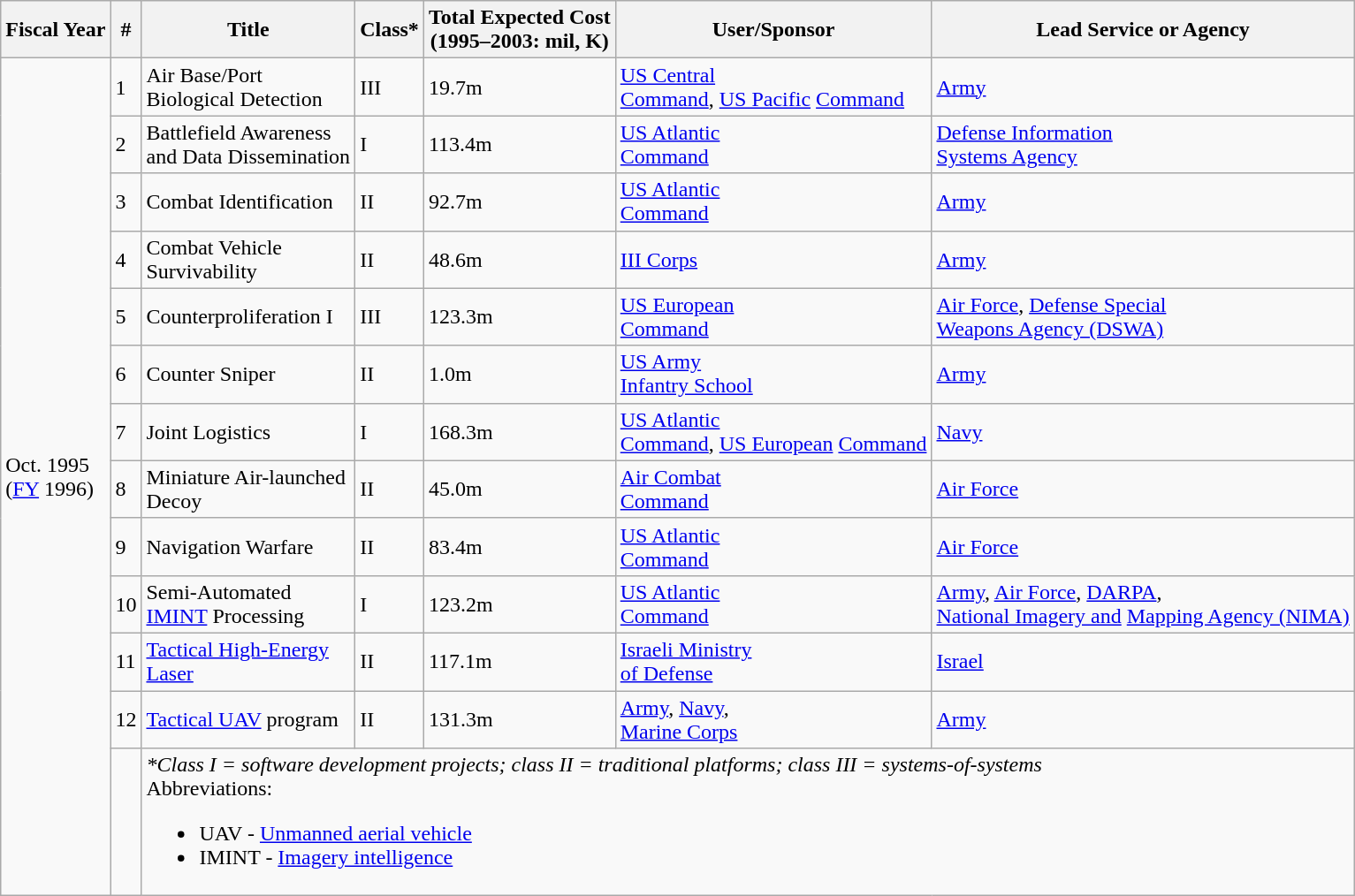<table class="wikitable sortable mw-collapsible">
<tr>
<th>Fiscal Year</th>
<th>#</th>
<th>Title</th>
<th>Class*</th>
<th>Total Expected Cost<br>(1995–2003: mil, K)</th>
<th>User/Sponsor</th>
<th>Lead Service or Agency</th>
</tr>
<tr>
<td rowspan="13">Oct. 1995<br>(<a href='#'>FY</a> 1996)</td>
<td>1</td>
<td>Air Base/Port<br>Biological Detection</td>
<td>III</td>
<td>19.7m</td>
<td><a href='#'>US Central</a><br><a href='#'>Command</a>, 
<a href='#'>US Pacific</a> 
<a href='#'>Command</a></td>
<td><a href='#'>Army</a></td>
</tr>
<tr>
<td>2</td>
<td>Battlefield Awareness<br>and Data Dissemination</td>
<td>I</td>
<td>113.4m</td>
<td><a href='#'>US Atlantic</a><br><a href='#'>Command</a></td>
<td><a href='#'>Defense Information</a><br><a href='#'>Systems Agency</a></td>
</tr>
<tr>
<td>3</td>
<td>Combat Identification</td>
<td>II</td>
<td>92.7m</td>
<td><a href='#'>US Atlantic</a><br><a href='#'>Command</a></td>
<td><a href='#'>Army</a></td>
</tr>
<tr>
<td>4</td>
<td>Combat Vehicle<br>Survivability</td>
<td>II</td>
<td>48.6m</td>
<td><a href='#'>III Corps</a></td>
<td><a href='#'>Army</a></td>
</tr>
<tr>
<td>5</td>
<td>Counterproliferation I</td>
<td>III</td>
<td>123.3m</td>
<td><a href='#'>US European</a><br><a href='#'>Command</a></td>
<td><a href='#'>Air Force</a>, <a href='#'>Defense Special</a><br><a href='#'>Weapons Agency (DSWA)</a></td>
</tr>
<tr>
<td>6</td>
<td>Counter Sniper</td>
<td>II</td>
<td>1.0m</td>
<td><a href='#'>US Army</a><br><a href='#'>Infantry School</a></td>
<td><a href='#'>Army</a></td>
</tr>
<tr>
<td>7</td>
<td>Joint Logistics</td>
<td>I</td>
<td>168.3m</td>
<td><a href='#'>US Atlantic</a><br><a href='#'>Command</a>, 
<a href='#'>US European</a> 
<a href='#'>Command</a></td>
<td><a href='#'>Navy</a></td>
</tr>
<tr>
<td>8</td>
<td>Miniature Air-launched<br>Decoy</td>
<td>II</td>
<td>45.0m</td>
<td><a href='#'>Air Combat</a><br><a href='#'>Command</a></td>
<td><a href='#'>Air Force</a></td>
</tr>
<tr>
<td>9</td>
<td>Navigation Warfare</td>
<td>II</td>
<td>83.4m</td>
<td><a href='#'>US Atlantic</a><br><a href='#'>Command</a></td>
<td><a href='#'>Air Force</a></td>
</tr>
<tr>
<td>10</td>
<td>Semi-Automated<br><a href='#'>IMINT</a> Processing</td>
<td>I</td>
<td>123.2m</td>
<td><a href='#'>US Atlantic</a><br><a href='#'>Command</a></td>
<td><a href='#'>Army</a>, <a href='#'>Air Force</a>, <a href='#'>DARPA</a>,<br><a href='#'>National Imagery and</a> 
<a href='#'>Mapping Agency (NIMA)</a></td>
</tr>
<tr>
<td>11</td>
<td><a href='#'>Tactical High-Energy</a><br><a href='#'>Laser</a></td>
<td>II</td>
<td>117.1m</td>
<td><a href='#'>Israeli Ministry</a><br><a href='#'>of Defense</a></td>
<td><a href='#'>Israel</a></td>
</tr>
<tr>
<td>12</td>
<td><a href='#'>Tactical UAV</a> program</td>
<td>II</td>
<td>131.3m</td>
<td><a href='#'>Army</a>, <a href='#'>Navy</a>,<br><a href='#'>Marine Corps</a></td>
<td><a href='#'>Army</a></td>
</tr>
<tr>
<td></td>
<td colspan="5"><em>*Class I = software development projects; class II = traditional platforms; class III = systems-of-systems</em><br>Abbreviations:<ul><li>UAV - <a href='#'>Unmanned aerial vehicle</a></li><li>IMINT - <a href='#'>Imagery intelligence</a></li></ul></td>
</tr>
</table>
